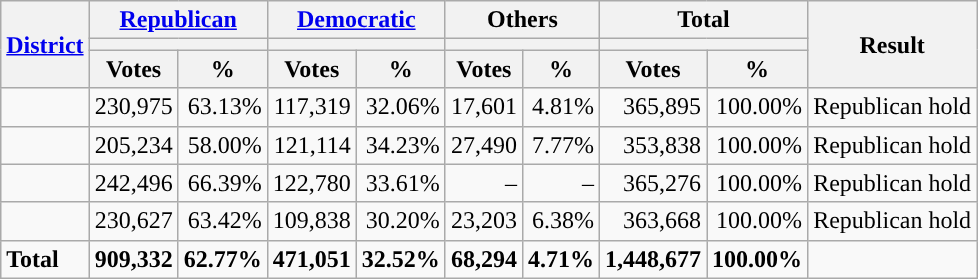<table class="wikitable plainrowheaders sortable" style="font-size:100%; text-align:right;">
<tr>
<th scope=col rowspan=3><a href='#'>District</a></th>
<th scope=col colspan=2><a href='#'>Republican</a></th>
<th scope=col colspan=2><a href='#'>Democratic</a></th>
<th scope=col colspan=2>Others</th>
<th scope=col colspan=2>Total</th>
<th scope=col rowspan=3>Result</th>
</tr>
<tr>
<th scope=col colspan=2 style="background:"></th>
<th scope=col colspan=2 style="background:"></th>
<th scope=col colspan=2></th>
<th scope=col colspan=2></th>
</tr>
<tr>
<th scope=col data-sort-type="number">Votes</th>
<th scope=col data-sort-type="number">%</th>
<th scope=col data-sort-type="number">Votes</th>
<th scope=col data-sort-type="number">%</th>
<th scope=col data-sort-type="number">Votes</th>
<th scope=col data-sort-type="number">%</th>
<th scope=col data-sort-type="number">Votes</th>
<th scope=col data-sort-type="number">%</th>
</tr>
<tr>
<td align=left></td>
<td>230,975</td>
<td>63.13%</td>
<td>117,319</td>
<td>32.06%</td>
<td>17,601</td>
<td>4.81%</td>
<td>365,895</td>
<td>100.00%</td>
<td align=left>Republican hold</td>
</tr>
<tr>
<td align=left></td>
<td>205,234</td>
<td>58.00%</td>
<td>121,114</td>
<td>34.23%</td>
<td>27,490</td>
<td>7.77%</td>
<td>353,838</td>
<td>100.00%</td>
<td align=left>Republican hold</td>
</tr>
<tr>
<td align=left></td>
<td>242,496</td>
<td>66.39%</td>
<td>122,780</td>
<td>33.61%</td>
<td>–</td>
<td>–</td>
<td>365,276</td>
<td>100.00%</td>
<td align=left>Republican hold</td>
</tr>
<tr>
<td align=left></td>
<td>230,627</td>
<td>63.42%</td>
<td>109,838</td>
<td>30.20%</td>
<td>23,203</td>
<td>6.38%</td>
<td>363,668</td>
<td>100.00%</td>
<td align=left>Republican hold</td>
</tr>
<tr class="sortbottom" style="font-weight:bold">
<td align=left>Total</td>
<td>909,332</td>
<td>62.77%</td>
<td>471,051</td>
<td>32.52%</td>
<td>68,294</td>
<td>4.71%</td>
<td>1,448,677</td>
<td>100.00%</td>
<td></td>
</tr>
</table>
